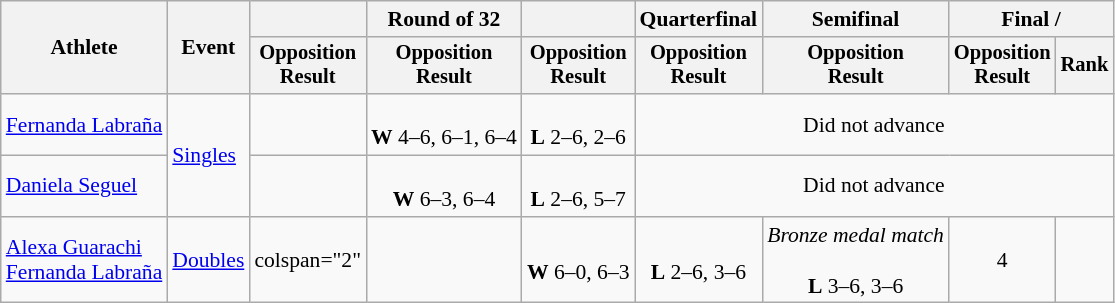<table class=wikitable style=font-size:90%;text-align:center>
<tr>
<th rowspan=2>Athlete</th>
<th rowspan=2>Event</th>
<th></th>
<th>Round of 32</th>
<th></th>
<th>Quarterfinal</th>
<th>Semifinal</th>
<th colspan=2>Final / </th>
</tr>
<tr style=font-size:95%>
<th>Opposition<br>Result</th>
<th>Opposition<br>Result</th>
<th>Opposition<br>Result</th>
<th>Opposition<br>Result</th>
<th>Opposition<br>Result</th>
<th>Opposition<br>Result</th>
<th>Rank</th>
</tr>
<tr>
<td style="text-align:left"><a href='#'>Fernanda Labraña</a></td>
<td style="text-align:left" rowspan=2><a href='#'>Singles</a></td>
<td></td>
<td><br><strong>W</strong> 4–6, 6–1, 6–4</td>
<td><br><strong>L</strong> 2–6, 2–6</td>
<td colspan=4>Did not advance</td>
</tr>
<tr>
<td style="text-align:left"><a href='#'>Daniela Seguel</a></td>
<td></td>
<td><br><strong>W</strong> 6–3, 6–4</td>
<td><br><strong>L</strong> 2–6, 5–7</td>
<td colspan=4>Did not advance</td>
</tr>
<tr>
<td style="text-align:left"><a href='#'>Alexa Guarachi</a><br><a href='#'>Fernanda Labraña</a></td>
<td style="text-align:left"><a href='#'>Doubles</a></td>
<td>colspan="2" </td>
<td></td>
<td><br><strong>W</strong> 6–0, 6–3</td>
<td><br><strong>L</strong> 2–6, 3–6</td>
<td><em>Bronze medal match</em><br><br><strong>L</strong> 3–6, 3–6</td>
<td>4</td>
</tr>
</table>
